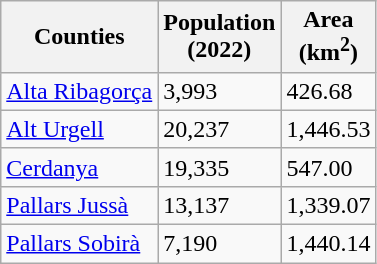<table class="wikitable">
<tr>
<th>Counties</th>
<th>Population<br>(2022)</th>
<th>Area<br>(km<sup>2</sup>)</th>
</tr>
<tr ---->
<td><a href='#'>Alta Ribagorça</a></td>
<td>3,993</td>
<td>426.68</td>
</tr>
<tr ---->
<td><a href='#'>Alt Urgell</a></td>
<td>20,237</td>
<td>1,446.53</td>
</tr>
<tr ---->
<td><a href='#'>Cerdanya</a></td>
<td>19,335</td>
<td>547.00</td>
</tr>
<tr ---->
<td><a href='#'>Pallars Jussà</a></td>
<td>13,137</td>
<td>1,339.07</td>
</tr>
<tr ---->
<td><a href='#'>Pallars Sobirà</a></td>
<td>7,190</td>
<td>1,440.14</td>
</tr>
</table>
